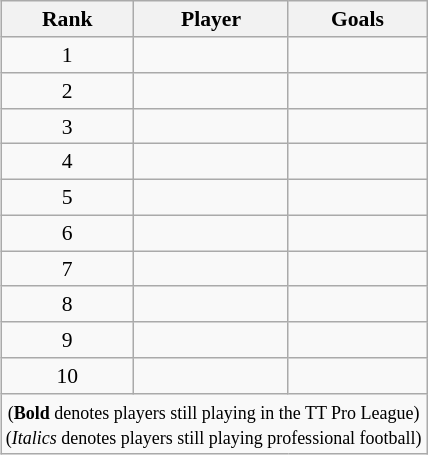<table class="wikitable unsortable" style="text-align:left;margin-left:1em;float:right; font-size:90%;">
<tr>
<th>Rank</th>
<th>Player</th>
<th>Goals</th>
</tr>
<tr>
<td rowspan=1 align=center>1</td>
<td> <strong> <em></em> </strong></td>
<td></td>
</tr>
<tr>
<td rowspan=1 align=center>2</td>
<td> <strong> <em></em> </strong></td>
<td></td>
</tr>
<tr>
<td rowspan=1 align=center>3</td>
<td> </td>
<td></td>
</tr>
<tr>
<td rowspan=1 align=center>4</td>
<td> </td>
<td></td>
</tr>
<tr>
<td rowspan=1 align=center>5</td>
<td> </td>
<td></td>
</tr>
<tr>
<td rowspan=1 align=center>6</td>
<td> <strong> <em></em> </strong></td>
<td></td>
</tr>
<tr>
<td rowspan=1 align=center>7</td>
<td> </td>
<td></td>
</tr>
<tr>
<td rowspan=1 align=center>8</td>
<td> <strong> <em></em> </strong></td>
<td></td>
</tr>
<tr>
<td rowspan=1 align=center>9</td>
<td> <strong> <em></em> </strong></td>
<td></td>
</tr>
<tr>
<td rowspan=1 align=center>10</td>
<td> <strong> <em></em> </strong></td>
<td></td>
</tr>
<tr>
<td colspan="3" style="text-align:center;"><small>(<strong>Bold</strong> denotes players still playing in the TT Pro League)<br>(<em>Italics</em> denotes players still playing professional football)</small></td>
</tr>
</table>
